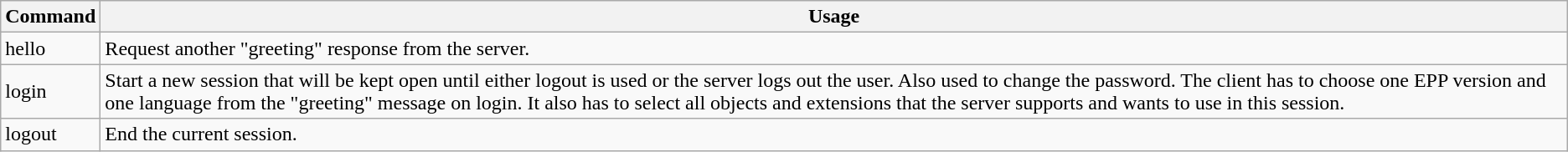<table class="wikitable">
<tr>
<th>Command</th>
<th>Usage</th>
</tr>
<tr>
<td>hello</td>
<td>Request another "greeting" response from the server.</td>
</tr>
<tr>
<td>login</td>
<td>Start a new session that will be kept open until either logout is used or the server logs out the user. Also used to change the password. The client has to choose one EPP version and one language from the "greeting" message on login. It also has to select all objects and extensions that the server supports and wants to use in this session.</td>
</tr>
<tr>
<td>logout</td>
<td>End the current session.</td>
</tr>
</table>
